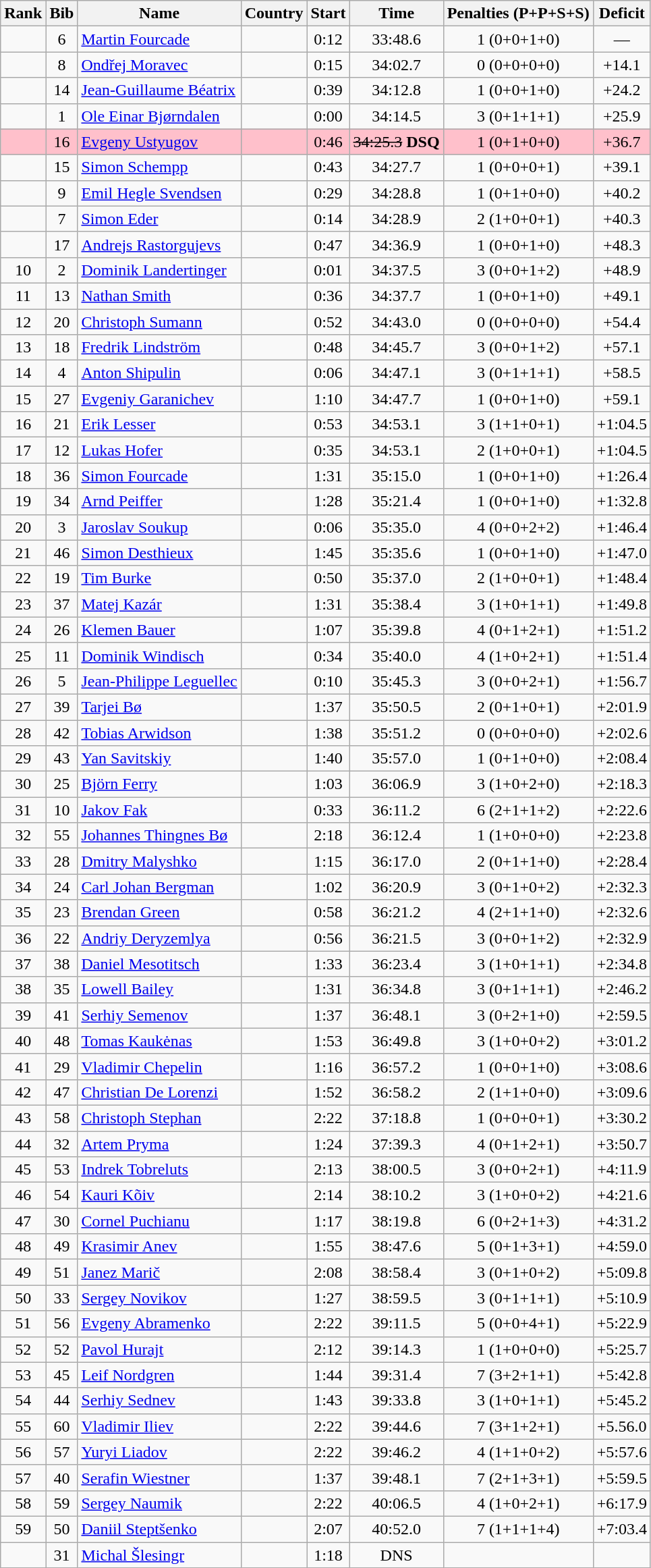<table class="wikitable sortable" style="text-align:center">
<tr>
<th>Rank</th>
<th>Bib</th>
<th>Name</th>
<th>Country</th>
<th>Start</th>
<th>Time</th>
<th>Penalties  (P+P+S+S)</th>
<th>Deficit</th>
</tr>
<tr>
<td></td>
<td>6</td>
<td align=left><a href='#'>Martin Fourcade</a></td>
<td align=left></td>
<td>0:12</td>
<td>33:48.6</td>
<td>1 (0+0+1+0)</td>
<td>—</td>
</tr>
<tr>
<td></td>
<td>8</td>
<td align=left><a href='#'>Ondřej Moravec</a></td>
<td align=left></td>
<td>0:15</td>
<td>34:02.7</td>
<td>0 (0+0+0+0)</td>
<td>+14.1</td>
</tr>
<tr>
<td></td>
<td>14</td>
<td align=left><a href='#'>Jean-Guillaume Béatrix</a></td>
<td align=left></td>
<td>0:39</td>
<td>34:12.8</td>
<td>1 (0+0+1+0)</td>
<td>+24.2</td>
</tr>
<tr>
<td></td>
<td>1</td>
<td align=left><a href='#'>Ole Einar Bjørndalen</a></td>
<td align=left></td>
<td>0:00</td>
<td>34:14.5</td>
<td>3 (0+1+1+1)</td>
<td>+25.9</td>
</tr>
<tr bgcolor=pink>
<td></td>
<td>16</td>
<td align=left><a href='#'>Evgeny Ustyugov</a></td>
<td align=left></td>
<td>0:46</td>
<td><s>34:25.3</s> <strong>DSQ</strong></td>
<td>1 (0+1+0+0)</td>
<td>+36.7</td>
</tr>
<tr>
<td></td>
<td>15</td>
<td align=left><a href='#'>Simon Schempp</a></td>
<td align=left></td>
<td>0:43</td>
<td>34:27.7</td>
<td>1 (0+0+0+1)</td>
<td>+39.1</td>
</tr>
<tr>
<td></td>
<td>9</td>
<td align=left><a href='#'>Emil Hegle Svendsen</a></td>
<td align=left></td>
<td>0:29</td>
<td>34:28.8</td>
<td>1 (0+1+0+0)</td>
<td>+40.2</td>
</tr>
<tr>
<td></td>
<td>7</td>
<td align=left><a href='#'>Simon Eder</a></td>
<td align=left></td>
<td>0:14</td>
<td>34:28.9</td>
<td>2 (1+0+0+1)</td>
<td>+40.3</td>
</tr>
<tr>
<td></td>
<td>17</td>
<td align=left><a href='#'>Andrejs Rastorgujevs</a></td>
<td align=left></td>
<td>0:47</td>
<td>34:36.9</td>
<td>1 (0+0+1+0)</td>
<td>+48.3</td>
</tr>
<tr>
<td>10</td>
<td>2</td>
<td align=left><a href='#'>Dominik Landertinger</a></td>
<td align=left></td>
<td>0:01</td>
<td>34:37.5</td>
<td>3 (0+0+1+2)</td>
<td>+48.9</td>
</tr>
<tr>
<td>11</td>
<td>13</td>
<td align=left><a href='#'>Nathan Smith</a></td>
<td align=left></td>
<td>0:36</td>
<td>34:37.7</td>
<td>1 (0+0+1+0)</td>
<td>+49.1</td>
</tr>
<tr>
<td>12</td>
<td>20</td>
<td align=left><a href='#'>Christoph Sumann</a></td>
<td align=left></td>
<td>0:52</td>
<td>34:43.0</td>
<td>0 (0+0+0+0)</td>
<td>+54.4</td>
</tr>
<tr>
<td>13</td>
<td>18</td>
<td align=left><a href='#'>Fredrik Lindström</a></td>
<td align=left></td>
<td>0:48</td>
<td>34:45.7</td>
<td>3 (0+0+1+2)</td>
<td>+57.1</td>
</tr>
<tr>
<td>14</td>
<td>4</td>
<td align=left><a href='#'>Anton Shipulin</a></td>
<td align=left></td>
<td>0:06</td>
<td>34:47.1</td>
<td>3 (0+1+1+1)</td>
<td>+58.5</td>
</tr>
<tr>
<td>15</td>
<td>27</td>
<td align=left><a href='#'>Evgeniy Garanichev</a></td>
<td align=left></td>
<td>1:10</td>
<td>34:47.7</td>
<td>1 (0+0+1+0)</td>
<td>+59.1</td>
</tr>
<tr>
<td>16</td>
<td>21</td>
<td align=left><a href='#'>Erik Lesser</a></td>
<td align=left></td>
<td>0:53</td>
<td>34:53.1</td>
<td>3 (1+1+0+1)</td>
<td>+1:04.5</td>
</tr>
<tr>
<td>17</td>
<td>12</td>
<td align=left><a href='#'>Lukas Hofer</a></td>
<td align=left></td>
<td>0:35</td>
<td>34:53.1</td>
<td>2 (1+0+0+1)</td>
<td>+1:04.5</td>
</tr>
<tr>
<td>18</td>
<td>36</td>
<td align=left><a href='#'>Simon Fourcade</a></td>
<td align=left></td>
<td>1:31</td>
<td>35:15.0</td>
<td>1 (0+0+1+0)</td>
<td>+1:26.4</td>
</tr>
<tr>
<td>19</td>
<td>34</td>
<td align=left><a href='#'>Arnd Peiffer</a></td>
<td align=left></td>
<td>1:28</td>
<td>35:21.4</td>
<td>1 (0+0+1+0)</td>
<td>+1:32.8</td>
</tr>
<tr>
<td>20</td>
<td>3</td>
<td align=left><a href='#'>Jaroslav Soukup</a></td>
<td align=left></td>
<td>0:06</td>
<td>35:35.0</td>
<td>4 (0+0+2+2)</td>
<td>+1:46.4</td>
</tr>
<tr>
<td>21</td>
<td>46</td>
<td align=left><a href='#'>Simon Desthieux</a></td>
<td align=left></td>
<td>1:45</td>
<td>35:35.6</td>
<td>1 (0+0+1+0)</td>
<td>+1:47.0</td>
</tr>
<tr>
<td>22</td>
<td>19</td>
<td align=left><a href='#'>Tim Burke</a></td>
<td align=left></td>
<td>0:50</td>
<td>35:37.0</td>
<td>2 (1+0+0+1)</td>
<td>+1:48.4</td>
</tr>
<tr>
<td>23</td>
<td>37</td>
<td align=left><a href='#'>Matej Kazár</a></td>
<td align=left></td>
<td>1:31</td>
<td>35:38.4</td>
<td>3 (1+0+1+1)</td>
<td>+1:49.8</td>
</tr>
<tr>
<td>24</td>
<td>26</td>
<td align=left><a href='#'>Klemen Bauer</a></td>
<td align=left></td>
<td>1:07</td>
<td>35:39.8</td>
<td>4 (0+1+2+1)</td>
<td>+1:51.2</td>
</tr>
<tr>
<td>25</td>
<td>11</td>
<td align=left><a href='#'>Dominik Windisch</a></td>
<td align=left></td>
<td>0:34</td>
<td>35:40.0</td>
<td>4 (1+0+2+1)</td>
<td>+1:51.4</td>
</tr>
<tr>
<td>26</td>
<td>5</td>
<td align=left><a href='#'>Jean-Philippe Leguellec</a></td>
<td align=left></td>
<td>0:10</td>
<td>35:45.3</td>
<td>3 (0+0+2+1)</td>
<td>+1:56.7</td>
</tr>
<tr>
<td>27</td>
<td>39</td>
<td align=left><a href='#'>Tarjei Bø</a></td>
<td align=left></td>
<td>1:37</td>
<td>35:50.5</td>
<td>2 (0+1+0+1)</td>
<td>+2:01.9</td>
</tr>
<tr>
<td>28</td>
<td>42</td>
<td align=left><a href='#'>Tobias Arwidson</a></td>
<td align=left></td>
<td>1:38</td>
<td>35:51.2</td>
<td>0 (0+0+0+0)</td>
<td>+2:02.6</td>
</tr>
<tr>
<td>29</td>
<td>43</td>
<td align=left><a href='#'>Yan Savitskiy</a></td>
<td align=left></td>
<td>1:40</td>
<td>35:57.0</td>
<td>1 (0+1+0+0)</td>
<td>+2:08.4</td>
</tr>
<tr>
<td>30</td>
<td>25</td>
<td align=left><a href='#'>Björn Ferry</a></td>
<td align=left></td>
<td>1:03</td>
<td>36:06.9</td>
<td>3 (1+0+2+0)</td>
<td>+2:18.3</td>
</tr>
<tr>
<td>31</td>
<td>10</td>
<td align=left><a href='#'>Jakov Fak</a></td>
<td align=left></td>
<td>0:33</td>
<td>36:11.2</td>
<td>6 (2+1+1+2)</td>
<td>+2:22.6</td>
</tr>
<tr>
<td>32</td>
<td>55</td>
<td align=left><a href='#'>Johannes Thingnes Bø</a></td>
<td align=left></td>
<td>2:18</td>
<td>36:12.4</td>
<td>1 (1+0+0+0)</td>
<td>+2:23.8</td>
</tr>
<tr>
<td>33</td>
<td>28</td>
<td align=left><a href='#'>Dmitry Malyshko</a></td>
<td align=left></td>
<td>1:15</td>
<td>36:17.0</td>
<td>2 (0+1+1+0)</td>
<td>+2:28.4</td>
</tr>
<tr>
<td>34</td>
<td>24</td>
<td align=left><a href='#'>Carl Johan Bergman</a></td>
<td align=left></td>
<td>1:02</td>
<td>36:20.9</td>
<td>3 (0+1+0+2)</td>
<td>+2:32.3</td>
</tr>
<tr>
<td>35</td>
<td>23</td>
<td align=left><a href='#'>Brendan Green</a></td>
<td align=left></td>
<td>0:58</td>
<td>36:21.2</td>
<td>4 (2+1+1+0)</td>
<td>+2:32.6</td>
</tr>
<tr>
<td>36</td>
<td>22</td>
<td align=left><a href='#'>Andriy Deryzemlya</a></td>
<td align=left></td>
<td>0:56</td>
<td>36:21.5</td>
<td>3 (0+0+1+2)</td>
<td>+2:32.9</td>
</tr>
<tr>
<td>37</td>
<td>38</td>
<td align=left><a href='#'>Daniel Mesotitsch</a></td>
<td align=left></td>
<td>1:33</td>
<td>36:23.4</td>
<td>3 (1+0+1+1)</td>
<td>+2:34.8</td>
</tr>
<tr>
<td>38</td>
<td>35</td>
<td align=left><a href='#'>Lowell Bailey</a></td>
<td align=left></td>
<td>1:31</td>
<td>36:34.8</td>
<td>3 (0+1+1+1)</td>
<td>+2:46.2</td>
</tr>
<tr>
<td>39</td>
<td>41</td>
<td align=left><a href='#'>Serhiy Semenov</a></td>
<td align=left></td>
<td>1:37</td>
<td>36:48.1</td>
<td>3 (0+2+1+0)</td>
<td>+2:59.5</td>
</tr>
<tr>
<td>40</td>
<td>48</td>
<td align=left><a href='#'>Tomas Kaukėnas</a></td>
<td align=left></td>
<td>1:53</td>
<td>36:49.8</td>
<td>3 (1+0+0+2)</td>
<td>+3:01.2</td>
</tr>
<tr>
<td>41</td>
<td>29</td>
<td align=left><a href='#'>Vladimir Chepelin</a></td>
<td align=left></td>
<td>1:16</td>
<td>36:57.2</td>
<td>1 (0+0+1+0)</td>
<td>+3:08.6</td>
</tr>
<tr>
<td>42</td>
<td>47</td>
<td align=left><a href='#'>Christian De Lorenzi</a></td>
<td align=left></td>
<td>1:52</td>
<td>36:58.2</td>
<td>2 (1+1+0+0)</td>
<td>+3:09.6</td>
</tr>
<tr>
<td>43</td>
<td>58</td>
<td align=left><a href='#'>Christoph Stephan</a></td>
<td align=left></td>
<td>2:22</td>
<td>37:18.8</td>
<td>1 (0+0+0+1)</td>
<td>+3:30.2</td>
</tr>
<tr>
<td>44</td>
<td>32</td>
<td align=left><a href='#'>Artem Pryma</a></td>
<td align=left></td>
<td>1:24</td>
<td>37:39.3</td>
<td>4 (0+1+2+1)</td>
<td>+3:50.7</td>
</tr>
<tr>
<td>45</td>
<td>53</td>
<td align=left><a href='#'>Indrek Tobreluts</a></td>
<td align=left></td>
<td>2:13</td>
<td>38:00.5</td>
<td>3 (0+0+2+1)</td>
<td>+4:11.9</td>
</tr>
<tr>
<td>46</td>
<td>54</td>
<td align=left><a href='#'>Kauri Kõiv</a></td>
<td align=left></td>
<td>2:14</td>
<td>38:10.2</td>
<td>3 (1+0+0+2)</td>
<td>+4:21.6</td>
</tr>
<tr>
<td>47</td>
<td>30</td>
<td align=left><a href='#'>Cornel Puchianu</a></td>
<td align=left></td>
<td>1:17</td>
<td>38:19.8</td>
<td>6 (0+2+1+3)</td>
<td>+4:31.2</td>
</tr>
<tr>
<td>48</td>
<td>49</td>
<td align=left><a href='#'>Krasimir Anev</a></td>
<td align=left></td>
<td>1:55</td>
<td>38:47.6</td>
<td>5 (0+1+3+1)</td>
<td>+4:59.0</td>
</tr>
<tr>
<td>49</td>
<td>51</td>
<td align=left><a href='#'>Janez Marič</a></td>
<td align=left></td>
<td>2:08</td>
<td>38:58.4</td>
<td>3 (0+1+0+2)</td>
<td>+5:09.8</td>
</tr>
<tr>
<td>50</td>
<td>33</td>
<td align=left><a href='#'>Sergey Novikov</a></td>
<td align=left></td>
<td>1:27</td>
<td>38:59.5</td>
<td>3 (0+1+1+1)</td>
<td>+5:10.9</td>
</tr>
<tr>
<td>51</td>
<td>56</td>
<td align=left><a href='#'>Evgeny Abramenko</a></td>
<td align=left></td>
<td>2:22</td>
<td>39:11.5</td>
<td>5 (0+0+4+1)</td>
<td>+5:22.9</td>
</tr>
<tr>
<td>52</td>
<td>52</td>
<td align=left><a href='#'>Pavol Hurajt</a></td>
<td align=left></td>
<td>2:12</td>
<td>39:14.3</td>
<td>1 (1+0+0+0)</td>
<td>+5:25.7</td>
</tr>
<tr>
<td>53</td>
<td>45</td>
<td align=left><a href='#'>Leif Nordgren</a></td>
<td align=left></td>
<td>1:44</td>
<td>39:31.4</td>
<td>7 (3+2+1+1)</td>
<td>+5:42.8</td>
</tr>
<tr>
<td>54</td>
<td>44</td>
<td align=left><a href='#'>Serhiy Sednev</a></td>
<td align=left></td>
<td>1:43</td>
<td>39:33.8</td>
<td>3 (1+0+1+1)</td>
<td>+5:45.2</td>
</tr>
<tr>
<td>55</td>
<td>60</td>
<td align=left><a href='#'>Vladimir Iliev</a></td>
<td align=left></td>
<td>2:22</td>
<td>39:44.6</td>
<td>7 (3+1+2+1)</td>
<td>+5.56.0</td>
</tr>
<tr>
<td>56</td>
<td>57</td>
<td align=left><a href='#'>Yuryi Liadov</a></td>
<td align=left></td>
<td>2:22</td>
<td>39:46.2</td>
<td>4 (1+1+0+2)</td>
<td>+5:57.6</td>
</tr>
<tr>
<td>57</td>
<td>40</td>
<td align=left><a href='#'>Serafin Wiestner</a></td>
<td align=left></td>
<td>1:37</td>
<td>39:48.1</td>
<td>7 (2+1+3+1)</td>
<td>+5:59.5</td>
</tr>
<tr>
<td>58</td>
<td>59</td>
<td align=left><a href='#'>Sergey Naumik</a></td>
<td align=left></td>
<td>2:22</td>
<td>40:06.5</td>
<td>4 (1+0+2+1)</td>
<td>+6:17.9</td>
</tr>
<tr>
<td>59</td>
<td>50</td>
<td align=left><a href='#'>Daniil Steptšenko</a></td>
<td align=left></td>
<td>2:07</td>
<td>40:52.0</td>
<td>7 (1+1+1+4)</td>
<td>+7:03.4</td>
</tr>
<tr>
<td></td>
<td>31</td>
<td align=left><a href='#'>Michal Šlesingr</a></td>
<td align=left></td>
<td>1:18</td>
<td>DNS</td>
<td></td>
<td></td>
</tr>
</table>
